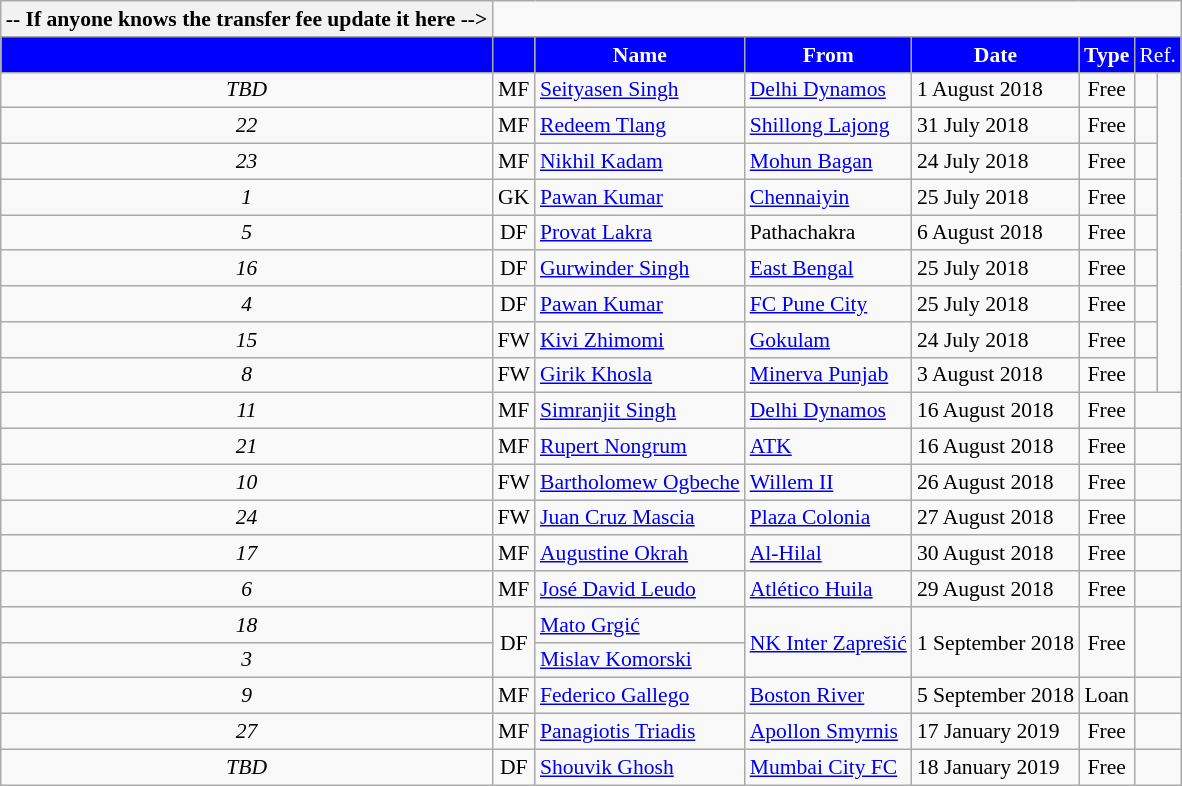<table class="wikitable plainrowheaders sortable" style="text-align:center; font-size:90%">
<tr>
<th>-- If anyone knows the transfer fee update it here --></th>
</tr>
<tr>
<th style="background:#00f; color:white;"></th>
<th style="background:#00f; color:white; "></th>
<th style="background:#00f; color:white; ">Name</th>
<th style="background:#00f; color:white; ">From</th>
<th style="background:#00f; color:white; ">Date</th>
<th style="background:#00f; color:white; ">Type</th>
<td colspan="2" ! style="background:#00f; color:white; ">Ref.</td>
</tr>
<tr>
<td align="center"><em>TBD</em></td>
<td>MF</td>
<td align=left> <a href='#'>Seityasen Singh</a></td>
<td align=left><a href='#'>Delhi Dynamos</a></td>
<td align=left>1 August 2018</td>
<td>Free</td>
<td></td>
<td rowspan="9"></td>
</tr>
<tr>
<td align="center"><em>22</em></td>
<td>MF</td>
<td align=left> <a href='#'>Redeem Tlang</a></td>
<td align=left><a href='#'>Shillong Lajong</a></td>
<td align=left>31 July 2018</td>
<td>Free</td>
<td></td>
</tr>
<tr>
<td align="center"><em>23</em></td>
<td>MF</td>
<td align=left> <a href='#'>Nikhil Kadam</a></td>
<td align=left><a href='#'>Mohun Bagan</a></td>
<td align=left>24 July 2018</td>
<td>Free</td>
<td></td>
</tr>
<tr>
<td align="center"><em>1</em></td>
<td>GK</td>
<td align=left> <a href='#'>Pawan Kumar</a></td>
<td align=left><a href='#'>Chennaiyin</a></td>
<td align=left>25 July 2018</td>
<td>Free</td>
<td></td>
</tr>
<tr>
<td align="center"><em>5</em></td>
<td>DF</td>
<td align=left> <a href='#'>Provat Lakra</a></td>
<td align=left>Pathachakra</td>
<td align=left>6 August 2018</td>
<td>Free</td>
<td></td>
</tr>
<tr>
<td align="center"><em>16</em></td>
<td>DF</td>
<td align=left> <a href='#'>Gurwinder Singh</a></td>
<td align=left><a href='#'>East Bengal</a></td>
<td align=left>25 July 2018</td>
<td>Free</td>
<td></td>
</tr>
<tr>
<td align="center"><em>4</em></td>
<td>DF</td>
<td align=left> <a href='#'>Pawan Kumar</a></td>
<td align=left><a href='#'>FC Pune City</a></td>
<td align=left>25 July 2018</td>
<td>Free</td>
<td></td>
</tr>
<tr>
<td align="center"><em>15</em></td>
<td>FW</td>
<td align=left> <a href='#'>Kivi Zhimomi</a></td>
<td align=left><a href='#'>Gokulam</a></td>
<td align=left>24 July 2018</td>
<td>Free</td>
<td></td>
</tr>
<tr>
<td align="center"><em>8</em></td>
<td>FW</td>
<td align=left> <a href='#'>Girik Khosla</a></td>
<td align=left><a href='#'>Minerva Punjab</a></td>
<td align=left>3 August 2018</td>
<td>Free</td>
<td></td>
</tr>
<tr>
<td align="center"><em>11</em></td>
<td>MF</td>
<td align=left> <a href='#'>Simranjit Singh</a></td>
<td align=left><a href='#'>Delhi Dynamos</a></td>
<td align=left>16 August 2018</td>
<td>Free</td>
<td colspan="2"></td>
</tr>
<tr>
<td align="center"><em>21</em></td>
<td>MF</td>
<td align=left> <a href='#'>Rupert Nongrum</a></td>
<td align=left><a href='#'>ATK</a></td>
<td align=left>16 August 2018</td>
<td>Free</td>
<td colspan="2"></td>
</tr>
<tr>
<td align="center"><em>10</em></td>
<td>FW</td>
<td align=left> <a href='#'>Bartholomew Ogbeche</a></td>
<td align=left><a href='#'>Willem II</a></td>
<td align=left>26 August 2018</td>
<td>Free</td>
<td colspan="2"></td>
</tr>
<tr>
<td align="center"><em>24</em></td>
<td>FW</td>
<td align=left> <a href='#'>Juan Cruz Mascia</a></td>
<td align=left><a href='#'>Plaza Colonia</a></td>
<td align=left>27 August 2018</td>
<td>Free</td>
<td colspan="2"></td>
</tr>
<tr>
<td align="center"><em>17</em></td>
<td>MF</td>
<td align=left> <a href='#'>Augustine Okrah</a></td>
<td align=left><a href='#'>Al-Hilal</a></td>
<td align=left>30 August 2018</td>
<td>Free</td>
<td colspan="2"></td>
</tr>
<tr>
<td align="center"><em>6</em></td>
<td>MF</td>
<td align=left> <a href='#'>José David Leudo</a></td>
<td align=left><a href='#'>Atlético Huila</a></td>
<td align=left>29 August 2018</td>
<td>Free</td>
<td colspan="2"></td>
</tr>
<tr>
<td align="center"><em>18</em></td>
<td rowspan="2">DF</td>
<td align=left> <a href='#'>Mato Grgić</a></td>
<td align=left rowspan="2"><a href='#'>NK Inter Zaprešić</a></td>
<td align=left rowspan="2">1 September 2018</td>
<td rowspan="2">Free</td>
<td colspan="2" rowspan="2"></td>
</tr>
<tr>
<td align="center"><em>3</em></td>
<td align=left><a href='#'>Mislav Komorski</a></td>
</tr>
<tr>
<td align="center"><em>9</em></td>
<td>MF</td>
<td align=left> <a href='#'>Federico Gallego</a></td>
<td align=left><a href='#'>Boston River</a></td>
<td align=left>5 September 2018</td>
<td>Loan</td>
<td colspan="2"></td>
</tr>
<tr>
<td align="center"><em>27</em></td>
<td>MF</td>
<td align=left> <a href='#'>Panagiotis Triadis</a></td>
<td align=left><a href='#'>Apollon Smyrnis</a></td>
<td align=left>17 January 2019</td>
<td>Free</td>
<td colspan="2"></td>
</tr>
<tr>
<td align="center"><em>TBD</em></td>
<td>DF</td>
<td align=left> <a href='#'>Shouvik Ghosh</a></td>
<td align=left><a href='#'>Mumbai City FC</a></td>
<td align=left>18 January 2019</td>
<td>Free</td>
<td colspan="2"></td>
</tr>
</table>
